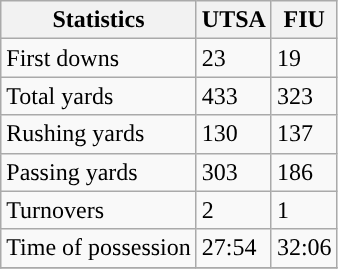<table class="wikitable">
<tr>
<th>Statistics</th>
<th>UTSA</th>
<th>FIU</th>
</tr>
<tr>
<td>First downs</td>
<td>23</td>
<td>19</td>
</tr>
<tr>
<td>Total yards</td>
<td>433</td>
<td>323</td>
</tr>
<tr>
<td>Rushing yards</td>
<td>130</td>
<td>137</td>
</tr>
<tr>
<td>Passing yards</td>
<td>303</td>
<td>186</td>
</tr>
<tr>
<td>Turnovers</td>
<td>2</td>
<td>1</td>
</tr>
<tr>
<td>Time of possession</td>
<td>27:54</td>
<td>32:06</td>
</tr>
<tr>
</tr>
</table>
